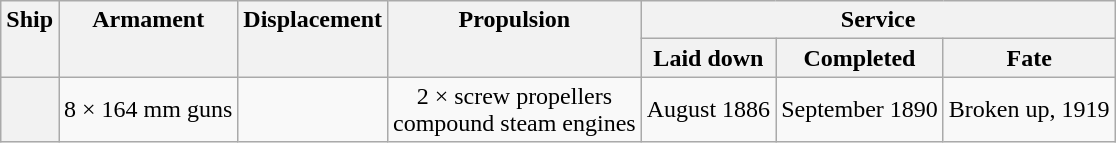<table class="wikitable plainrowheaders" style="text-align: center;">
<tr valign="top">
<th scope="col" rowspan="2">Ship</th>
<th scope="col" rowspan="2">Armament</th>
<th scope="col" rowspan="2">Displacement</th>
<th scope="col" rowspan="2">Propulsion</th>
<th scope="col" colspan="3">Service</th>
</tr>
<tr valign="top">
<th scope="col">Laid down</th>
<th scope="col">Completed</th>
<th scope="col">Fate</th>
</tr>
<tr valign="center">
<th scope="row"></th>
<td>8 × 164 mm guns</td>
<td></td>
<td>2 × screw propellers<br>compound steam engines<br></td>
<td>August 1886</td>
<td>September 1890</td>
<td>Broken up, 1919</td>
</tr>
</table>
